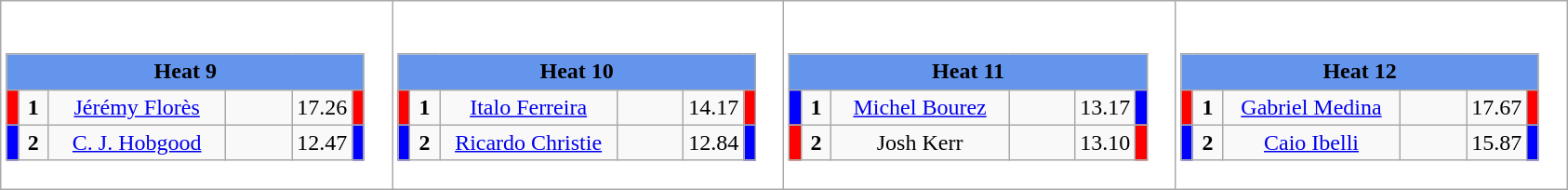<table class="wikitable" style="background:#fff;">
<tr>
<td><div><br><table class="wikitable">
<tr>
<td colspan="6"  style="text-align:center; background:#6495ed;"><strong>Heat 9</strong></td>
</tr>
<tr>
<td style="width:01px; background: #f00;"></td>
<td style="width:14px; text-align:center;"><strong>1</strong></td>
<td style="width:120px; text-align:center;"><a href='#'>Jérémy Florès</a></td>
<td style="width:40px; text-align:center;"></td>
<td style="width:20px; text-align:center;">17.26</td>
<td style="width:01px; background: #f00;"></td>
</tr>
<tr>
<td style="width:01px; background: #00f;"></td>
<td style="width:14px; text-align:center;"><strong>2</strong></td>
<td style="width:120px; text-align:center;"><a href='#'>C. J. Hobgood</a></td>
<td style="width:40px; text-align:center;"></td>
<td style="width:20px; text-align:center;">12.47</td>
<td style="width:01px; background: #00f;"></td>
</tr>
</table>
</div></td>
<td><div><br><table class="wikitable">
<tr>
<td colspan="6"  style="text-align:center; background:#6495ed;"><strong>Heat 10</strong></td>
</tr>
<tr>
<td style="width:01px; background: #f00;"></td>
<td style="width:14px; text-align:center;"><strong>1</strong></td>
<td style="width:120px; text-align:center;"><a href='#'>Italo Ferreira</a></td>
<td style="width:40px; text-align:center;"></td>
<td style="width:20px; text-align:center;">14.17</td>
<td style="width:01px; background: #f00;"></td>
</tr>
<tr>
<td style="width:01px; background: #00f;"></td>
<td style="width:14px; text-align:center;"><strong>2</strong></td>
<td style="width:120px; text-align:center;"><a href='#'>Ricardo Christie</a></td>
<td style="width:40px; text-align:center;"></td>
<td style="width:20px; text-align:center;">12.84</td>
<td style="width:01px; background: #00f;"></td>
</tr>
</table>
</div></td>
<td><div><br><table class="wikitable">
<tr>
<td colspan="6"  style="text-align:center; background:#6495ed;"><strong>Heat 11</strong></td>
</tr>
<tr>
<td style="width:01px; background: #00f;"></td>
<td style="width:14px; text-align:center;"><strong>1</strong></td>
<td style="width:120px; text-align:center;"><a href='#'>Michel Bourez</a></td>
<td style="width:40px; text-align:center;"></td>
<td style="width:20px; text-align:center;">13.17</td>
<td style="width:01px; background: #00f;"></td>
</tr>
<tr>
<td style="width:01px; background: #f00;"></td>
<td style="width:14px; text-align:center;"><strong>2</strong></td>
<td style="width:120px; text-align:center;">Josh Kerr</td>
<td style="width:40px; text-align:center;"></td>
<td style="width:20px; text-align:center;">13.10</td>
<td style="width:01px; background: #f00;"></td>
</tr>
</table>
</div></td>
<td><div><br><table class="wikitable">
<tr>
<td colspan="6"  style="text-align:center; background:#6495ed;"><strong>Heat 12</strong></td>
</tr>
<tr>
<td style="width:01px; background: #f00;"></td>
<td style="width:14px; text-align:center;"><strong>1</strong></td>
<td style="width:120px; text-align:center;"><a href='#'>Gabriel Medina</a></td>
<td style="width:40px; text-align:center;"></td>
<td style="width:20px; text-align:center;">17.67</td>
<td style="width:01px; background: #f00;"></td>
</tr>
<tr>
<td style="width:01px; background: #00f;"></td>
<td style="width:14px; text-align:center;"><strong>2</strong></td>
<td style="width:120px; text-align:center;"><a href='#'>Caio Ibelli</a></td>
<td style="width:40px; text-align:center;"></td>
<td style="width:20px; text-align:center;">15.87</td>
<td style="width:01px; background: #00f;"></td>
</tr>
</table>
</div></td>
</tr>
</table>
